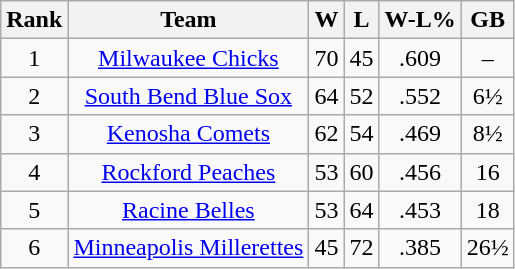<table class="wikitable" style="text-align:center;">
<tr>
<th>Rank</th>
<th>Team</th>
<th>W</th>
<th>L</th>
<th>W-L%</th>
<th>GB</th>
</tr>
<tr>
<td>1</td>
<td><a href='#'>Milwaukee Chicks</a></td>
<td>70</td>
<td>45</td>
<td>.609</td>
<td>–</td>
</tr>
<tr>
<td>2</td>
<td><a href='#'>South Bend Blue Sox</a></td>
<td>64</td>
<td>52</td>
<td>.552</td>
<td>6½</td>
</tr>
<tr>
<td>3</td>
<td><a href='#'>Kenosha Comets</a></td>
<td>62</td>
<td>54</td>
<td>.469</td>
<td>8½</td>
</tr>
<tr>
<td>4</td>
<td><a href='#'>Rockford Peaches</a></td>
<td>53</td>
<td>60</td>
<td>.456</td>
<td>16</td>
</tr>
<tr>
<td>5</td>
<td><a href='#'>Racine Belles</a></td>
<td>53</td>
<td>64</td>
<td>.453</td>
<td>18</td>
</tr>
<tr>
<td>6</td>
<td><a href='#'>Minneapolis Millerettes</a></td>
<td>45</td>
<td>72</td>
<td>.385</td>
<td>26½</td>
</tr>
</table>
